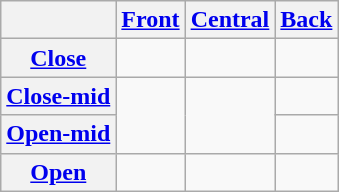<table class="wikitable" style="text-align:center;">
<tr>
<th></th>
<th><a href='#'>Front</a></th>
<th><a href='#'>Central</a></th>
<th><a href='#'>Back</a></th>
</tr>
<tr>
<th><a href='#'>Close</a></th>
<td> </td>
<td></td>
<td> </td>
</tr>
<tr>
<th><a href='#'>Close-mid</a></th>
<td rowspan="2"> </td>
<td rowspan="2"></td>
<td> </td>
</tr>
<tr>
<th><a href='#'>Open-mid</a></th>
<td> </td>
</tr>
<tr>
<th><a href='#'>Open</a></th>
<td></td>
<td> </td>
<td></td>
</tr>
</table>
